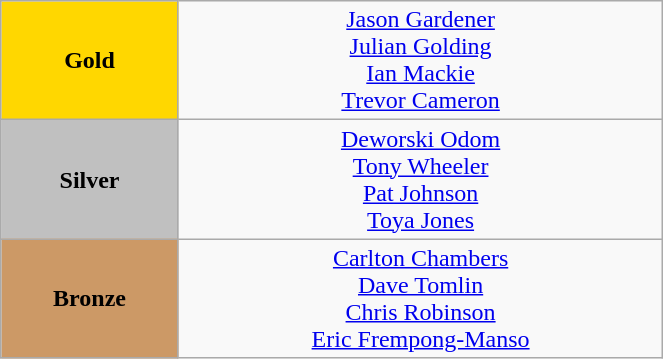<table class="wikitable" style="text-align:center; " width="35%">
<tr>
<td bgcolor="gold"><strong>Gold</strong></td>
<td><a href='#'>Jason Gardener</a><br><a href='#'>Julian Golding</a><br><a href='#'>Ian Mackie</a><br><a href='#'>Trevor Cameron</a><br>  <small><em></em></small></td>
</tr>
<tr>
<td bgcolor="silver"><strong>Silver</strong></td>
<td><a href='#'>Deworski Odom</a><br><a href='#'>Tony Wheeler</a><br><a href='#'>Pat Johnson</a><br><a href='#'>Toya Jones</a><br>  <small><em></em></small></td>
</tr>
<tr>
<td bgcolor="CC9966"><strong>Bronze</strong></td>
<td><a href='#'>Carlton Chambers</a><br><a href='#'>Dave Tomlin</a><br><a href='#'>Chris Robinson</a><br><a href='#'>Eric Frempong-Manso</a><br>  <small><em></em></small></td>
</tr>
</table>
